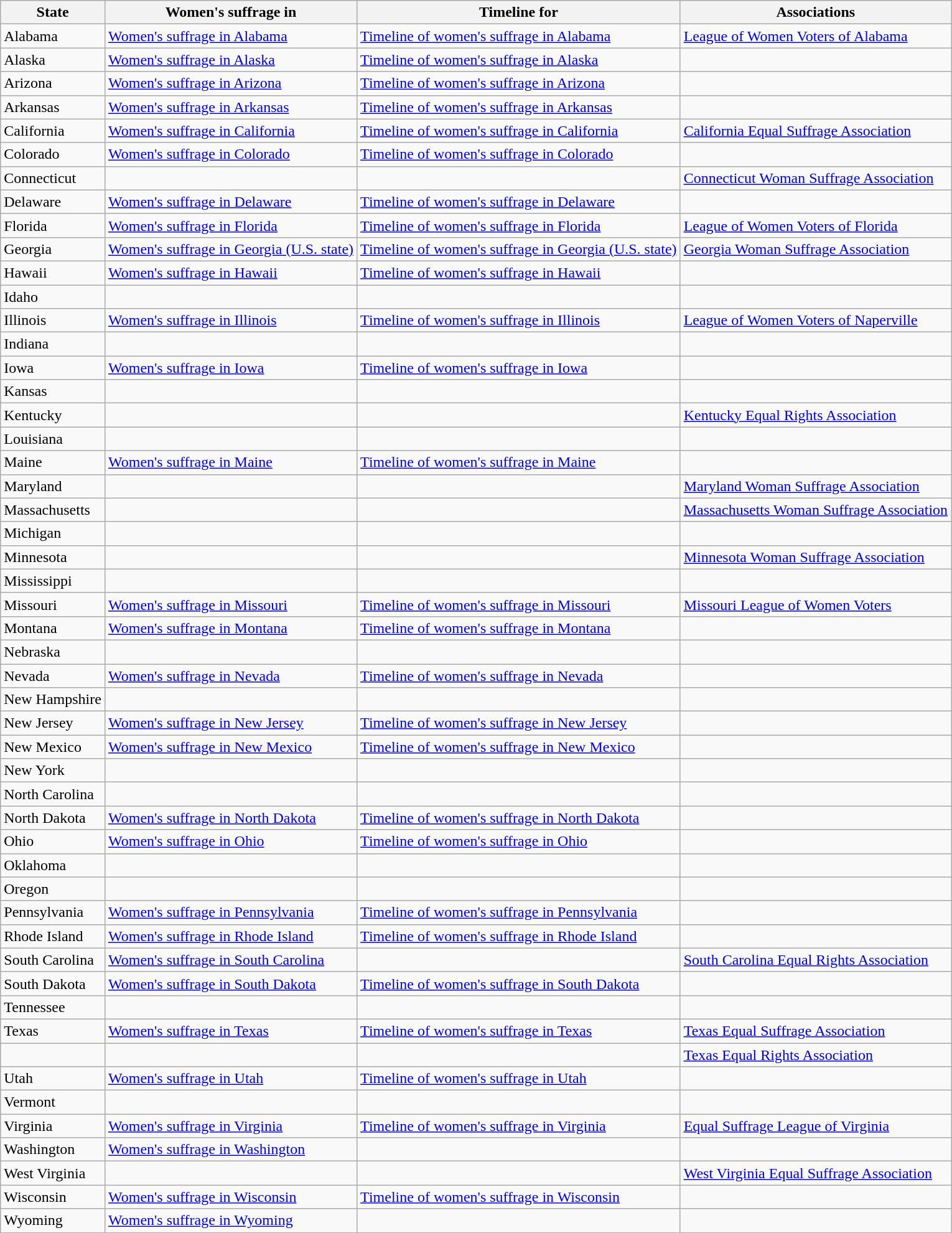<table class="wikitable">
<tr>
<th>State</th>
<th>Women's suffrage in</th>
<th>Timeline for</th>
<th>Associations</th>
</tr>
<tr>
<td>Alabama</td>
<td><a href='#'>Women's suffrage in Alabama</a></td>
<td><a href='#'>Timeline of women's suffrage in Alabama</a></td>
<td><a href='#'>League of Women Voters of Alabama</a></td>
</tr>
<tr>
<td>Alaska</td>
<td><a href='#'>Women's suffrage in Alaska</a></td>
<td><a href='#'>Timeline of women's suffrage in Alaska</a></td>
<td></td>
</tr>
<tr>
<td>Arizona</td>
<td><a href='#'>Women's suffrage in Arizona</a></td>
<td><a href='#'>Timeline of women's suffrage in Arizona</a></td>
<td></td>
</tr>
<tr>
<td>Arkansas</td>
<td><a href='#'>Women's suffrage in Arkansas</a></td>
<td><a href='#'>Timeline of women's suffrage in Arkansas</a></td>
<td></td>
</tr>
<tr>
<td>California</td>
<td><a href='#'>Women's suffrage in California</a></td>
<td><a href='#'>Timeline of women's suffrage in California</a></td>
<td><a href='#'>California Equal Suffrage Association</a></td>
</tr>
<tr>
<td>Colorado</td>
<td><a href='#'>Women's suffrage in Colorado</a></td>
<td><a href='#'>Timeline of women's suffrage in Colorado</a></td>
<td></td>
</tr>
<tr>
<td>Connecticut</td>
<td></td>
<td></td>
<td><a href='#'>Connecticut Woman Suffrage Association</a></td>
</tr>
<tr>
<td>Delaware</td>
<td><a href='#'>Women's suffrage in Delaware</a></td>
<td><a href='#'>Timeline of women's suffrage in Delaware</a></td>
<td></td>
</tr>
<tr>
<td>Florida</td>
<td><a href='#'>Women's suffrage in Florida</a></td>
<td><a href='#'>Timeline of women's suffrage in Florida</a></td>
<td><a href='#'>League of Women Voters of Florida</a></td>
</tr>
<tr>
<td>Georgia</td>
<td><a href='#'>Women's suffrage in Georgia (U.S. state)</a></td>
<td><a href='#'>Timeline of women's suffrage in Georgia (U.S. state)</a></td>
<td><a href='#'>Georgia Woman Suffrage Association</a></td>
</tr>
<tr>
<td>Hawaii</td>
<td><a href='#'>Women's suffrage in Hawaii</a></td>
<td><a href='#'>Timeline of women's suffrage in Hawaii</a></td>
<td></td>
</tr>
<tr>
<td>Idaho</td>
<td></td>
<td></td>
<td></td>
</tr>
<tr>
<td>Illinois</td>
<td><a href='#'>Women's suffrage in Illinois</a></td>
<td><a href='#'>Timeline of women's suffrage in Illinois</a></td>
<td><a href='#'>League of Women Voters of Naperville</a></td>
</tr>
<tr>
<td>Indiana</td>
<td></td>
<td></td>
<td></td>
</tr>
<tr>
<td>Iowa</td>
<td><a href='#'>Women's suffrage in Iowa</a></td>
<td><a href='#'>Timeline of women's suffrage in Iowa</a></td>
<td></td>
</tr>
<tr>
<td>Kansas</td>
<td></td>
<td></td>
<td></td>
</tr>
<tr>
<td>Kentucky</td>
<td></td>
<td></td>
<td><a href='#'>Kentucky Equal Rights Association</a></td>
</tr>
<tr>
<td>Louisiana</td>
<td></td>
<td></td>
<td></td>
</tr>
<tr>
<td>Maine</td>
<td><a href='#'>Women's suffrage in Maine</a></td>
<td><a href='#'>Timeline of women's suffrage in Maine</a></td>
<td></td>
</tr>
<tr>
<td>Maryland</td>
<td></td>
<td></td>
<td><a href='#'>Maryland Woman Suffrage Association</a></td>
</tr>
<tr>
<td>Massachusetts</td>
<td></td>
<td></td>
<td><a href='#'>Massachusetts Woman Suffrage Association</a></td>
</tr>
<tr>
<td>Michigan</td>
<td></td>
<td></td>
<td></td>
</tr>
<tr>
<td>Minnesota</td>
<td></td>
<td></td>
<td><a href='#'>Minnesota Woman Suffrage Association</a></td>
</tr>
<tr>
<td>Mississippi</td>
<td></td>
<td></td>
<td></td>
</tr>
<tr>
<td>Missouri</td>
<td><a href='#'>Women's suffrage in Missouri</a></td>
<td><a href='#'>Timeline of women's suffrage in Missouri</a></td>
<td><a href='#'>Missouri League of Women Voters</a></td>
</tr>
<tr>
<td>Montana</td>
<td><a href='#'>Women's suffrage in Montana</a></td>
<td><a href='#'>Timeline of women's suffrage in Montana</a></td>
<td></td>
</tr>
<tr>
<td>Nebraska</td>
<td></td>
<td></td>
<td></td>
</tr>
<tr>
<td>Nevada</td>
<td><a href='#'>Women's suffrage in Nevada</a></td>
<td><a href='#'>Timeline of women's suffrage in Nevada</a></td>
<td></td>
</tr>
<tr>
<td>New Hampshire</td>
<td></td>
<td></td>
<td></td>
</tr>
<tr>
<td>New Jersey</td>
<td><a href='#'>Women's suffrage in New Jersey</a></td>
<td><a href='#'>Timeline of women's suffrage in New Jersey</a></td>
<td></td>
</tr>
<tr>
<td>New Mexico</td>
<td><a href='#'>Women's suffrage in New Mexico</a></td>
<td><a href='#'>Timeline of women's suffrage in New Mexico</a></td>
<td></td>
</tr>
<tr>
<td>New York</td>
<td></td>
<td></td>
<td></td>
</tr>
<tr>
<td>North Carolina</td>
<td></td>
<td></td>
<td></td>
</tr>
<tr>
<td>North Dakota</td>
<td><a href='#'>Women's suffrage in North Dakota</a></td>
<td><a href='#'>Timeline of women's suffrage in North Dakota</a></td>
<td></td>
</tr>
<tr>
<td>Ohio</td>
<td><a href='#'>Women's suffrage in Ohio</a></td>
<td><a href='#'>Timeline of women's suffrage in Ohio</a></td>
<td></td>
</tr>
<tr>
<td>Oklahoma</td>
<td></td>
<td></td>
<td></td>
</tr>
<tr>
<td>Oregon</td>
<td></td>
<td></td>
<td></td>
</tr>
<tr>
<td>Pennsylvania</td>
<td><a href='#'>Women's suffrage in Pennsylvania</a></td>
<td><a href='#'>Timeline of women's suffrage in Pennsylvania</a></td>
<td></td>
</tr>
<tr>
<td>Rhode Island</td>
<td><a href='#'>Women's suffrage in Rhode Island</a></td>
<td><a href='#'>Timeline of women's suffrage in Rhode Island</a></td>
<td></td>
</tr>
<tr>
<td>South Carolina</td>
<td><a href='#'>Women's suffrage in South Carolina</a></td>
<td></td>
<td><a href='#'>South Carolina Equal Rights Association</a></td>
</tr>
<tr>
<td>South Dakota</td>
<td><a href='#'>Women's suffrage in South Dakota</a></td>
<td><a href='#'>Timeline of women's suffrage in South Dakota</a></td>
<td></td>
</tr>
<tr>
<td>Tennessee</td>
<td></td>
<td></td>
<td></td>
</tr>
<tr>
<td>Texas</td>
<td><a href='#'>Women's suffrage in Texas</a></td>
<td><a href='#'>Timeline of women's suffrage in Texas</a></td>
<td><a href='#'>Texas Equal Suffrage Association</a></td>
</tr>
<tr>
<td></td>
<td></td>
<td></td>
<td><a href='#'>Texas Equal Rights Association</a></td>
</tr>
<tr>
<td>Utah</td>
<td><a href='#'>Women's suffrage in Utah</a></td>
<td><a href='#'>Timeline of women's suffrage in Utah</a></td>
<td></td>
</tr>
<tr>
<td>Vermont</td>
<td></td>
<td></td>
<td></td>
</tr>
<tr>
<td>Virginia</td>
<td><a href='#'>Women's suffrage in Virginia</a></td>
<td><a href='#'>Timeline of women's suffrage in Virginia</a></td>
<td><a href='#'>Equal Suffrage League of Virginia</a></td>
</tr>
<tr>
<td>Washington</td>
<td><a href='#'>Women's suffrage in Washington</a></td>
<td></td>
<td></td>
</tr>
<tr>
<td>West Virginia</td>
<td></td>
<td></td>
<td><a href='#'>West Virginia Equal Suffrage Association</a></td>
</tr>
<tr>
<td>Wisconsin</td>
<td><a href='#'>Women's suffrage in Wisconsin</a></td>
<td><a href='#'>Timeline of women's suffrage in Wisconsin</a></td>
<td></td>
</tr>
<tr>
<td>Wyoming</td>
<td><a href='#'>Women's suffrage in Wyoming</a></td>
<td></td>
<td></td>
</tr>
</table>
